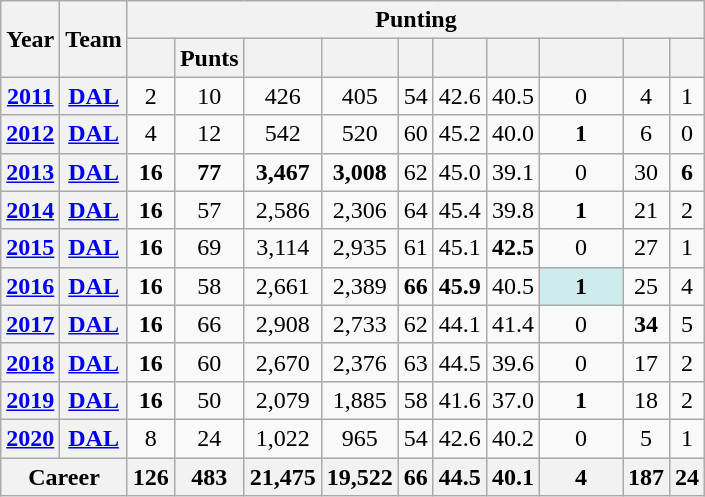<table class=wikitable style="text-align:center;">
<tr>
<th rowspan="2">Year</th>
<th rowspan="2">Team</th>
<th colspan="10">Punting</th>
</tr>
<tr>
<th></th>
<th>Punts</th>
<th></th>
<th></th>
<th></th>
<th></th>
<th></th>
<th></th>
<th></th>
<th></th>
</tr>
<tr>
<th><a href='#'>2011</a></th>
<th><a href='#'>DAL</a></th>
<td>2</td>
<td>10</td>
<td>426</td>
<td>405</td>
<td>54</td>
<td>42.6</td>
<td>40.5</td>
<td>0</td>
<td>4</td>
<td>1</td>
</tr>
<tr>
<th><a href='#'>2012</a></th>
<th><a href='#'>DAL</a></th>
<td>4</td>
<td>12</td>
<td>542</td>
<td>520</td>
<td>60</td>
<td>45.2</td>
<td>40.0</td>
<td><strong>1</strong></td>
<td>6</td>
<td>0</td>
</tr>
<tr>
<th><a href='#'>2013</a></th>
<th><a href='#'>DAL</a></th>
<td><strong>16</strong></td>
<td><strong>77</strong></td>
<td><strong>3,467</strong></td>
<td><strong>3,008</strong></td>
<td>62</td>
<td>45.0</td>
<td>39.1</td>
<td>0</td>
<td>30</td>
<td><strong>6</strong></td>
</tr>
<tr>
<th><a href='#'>2014</a></th>
<th><a href='#'>DAL</a></th>
<td><strong>16</strong></td>
<td>57</td>
<td>2,586</td>
<td>2,306</td>
<td>64</td>
<td>45.4</td>
<td>39.8</td>
<td><strong>1</strong></td>
<td>21</td>
<td>2</td>
</tr>
<tr>
<th><a href='#'>2015</a></th>
<th><a href='#'>DAL</a></th>
<td><strong>16</strong></td>
<td>69</td>
<td>3,114</td>
<td>2,935</td>
<td>61</td>
<td>45.1</td>
<td><strong>42.5</strong></td>
<td>0</td>
<td>27</td>
<td>1</td>
</tr>
<tr>
<th><a href='#'>2016</a></th>
<th><a href='#'>DAL</a></th>
<td><strong>16</strong></td>
<td>58</td>
<td>2,661</td>
<td>2,389</td>
<td><strong>66</strong></td>
<td><strong>45.9</strong></td>
<td>40.5</td>
<td style="background:#cfecec; width:3em;"><strong>1</strong></td>
<td>25</td>
<td>4</td>
</tr>
<tr>
<th><a href='#'>2017</a></th>
<th><a href='#'>DAL</a></th>
<td><strong>16</strong></td>
<td>66</td>
<td>2,908</td>
<td>2,733</td>
<td>62</td>
<td>44.1</td>
<td>41.4</td>
<td>0</td>
<td><strong>34</strong></td>
<td>5</td>
</tr>
<tr>
<th><a href='#'>2018</a></th>
<th><a href='#'>DAL</a></th>
<td><strong>16</strong></td>
<td>60</td>
<td>2,670</td>
<td>2,376</td>
<td>63</td>
<td>44.5</td>
<td>39.6</td>
<td>0</td>
<td>17</td>
<td>2</td>
</tr>
<tr>
<th><a href='#'>2019</a></th>
<th><a href='#'>DAL</a></th>
<td><strong>16</strong></td>
<td>50</td>
<td>2,079</td>
<td>1,885</td>
<td>58</td>
<td>41.6</td>
<td>37.0</td>
<td><strong>1</strong></td>
<td>18</td>
<td>2</td>
</tr>
<tr>
<th><a href='#'>2020</a></th>
<th><a href='#'>DAL</a></th>
<td>8</td>
<td>24</td>
<td>1,022</td>
<td>965</td>
<td>54</td>
<td>42.6</td>
<td>40.2</td>
<td>0</td>
<td>5</td>
<td>1</td>
</tr>
<tr>
<th colspan="2">Career</th>
<th>126</th>
<th>483</th>
<th>21,475</th>
<th>19,522</th>
<th>66</th>
<th>44.5</th>
<th>40.1</th>
<th>4</th>
<th>187</th>
<th>24</th>
</tr>
</table>
